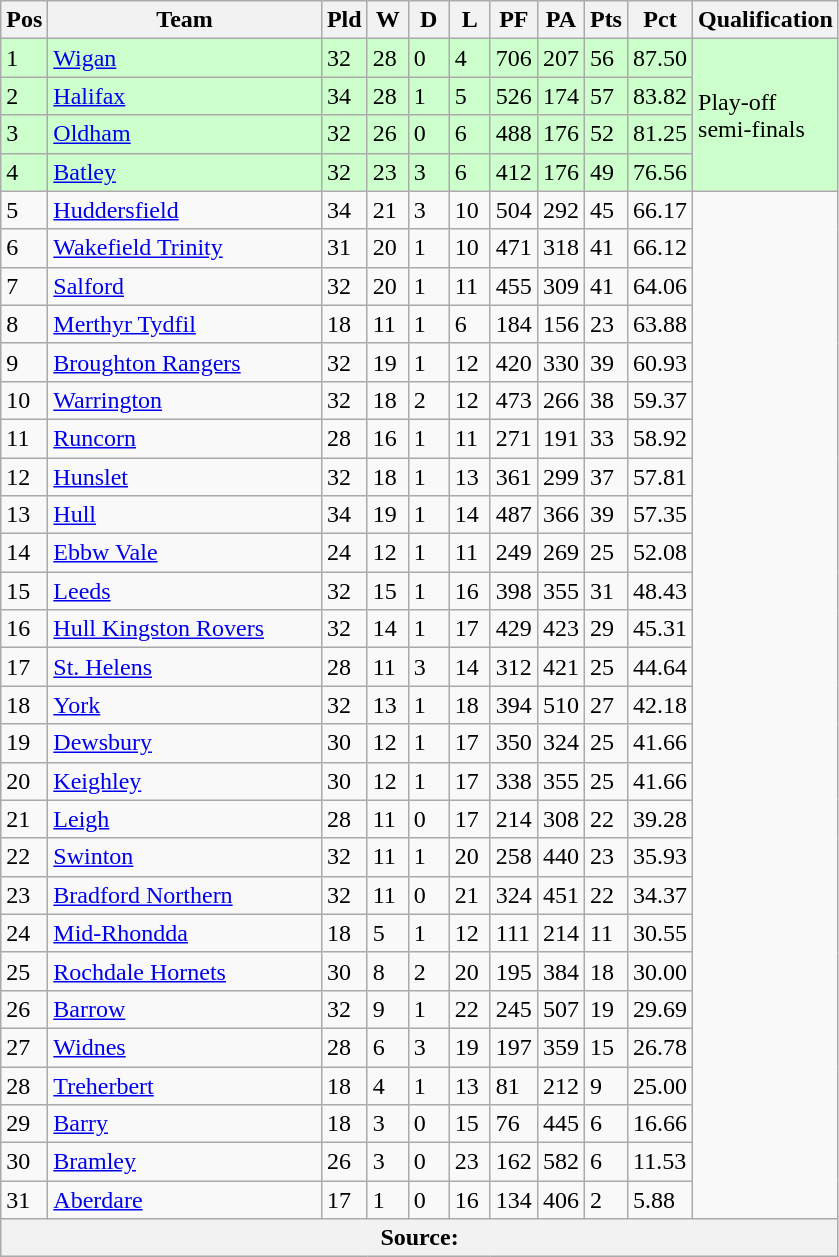<table class="wikitable" style="text-align:left">
<tr>
<th width=20 abbr="Position">Pos</th>
<th width=175>Team</th>
<th width=20 abbr="Played">Pld</th>
<th width=20 abbr="Won">W</th>
<th width=20 abbr="Drawn">D</th>
<th width=20 abbr="Lost">L</th>
<th width=20 abbr="Points for">PF</th>
<th width=20 abbr="Points against">PA</th>
<th width=20 abbr="Points">Pts</th>
<th width=20 abbr=”Win Percentage”>Pct</th>
<th width=35>Qualification</th>
</tr>
<tr style="background:#ccffcc;color:">
<td>1</td>
<td><a href='#'>Wigan</a></td>
<td>32</td>
<td>28</td>
<td>0</td>
<td>4</td>
<td>706</td>
<td>207</td>
<td>56</td>
<td>87.50</td>
<td rowspan=4>Play-off semi-finals</td>
</tr>
<tr style="background:#ccffcc;color:">
<td>2</td>
<td><a href='#'>Halifax</a></td>
<td>34</td>
<td>28</td>
<td>1</td>
<td>5</td>
<td>526</td>
<td>174</td>
<td>57</td>
<td>83.82</td>
</tr>
<tr style="background:#ccffcc;color:">
<td>3</td>
<td><a href='#'>Oldham</a></td>
<td>32</td>
<td>26</td>
<td>0</td>
<td>6</td>
<td>488</td>
<td>176</td>
<td>52</td>
<td>81.25</td>
</tr>
<tr style="background:#ccffcc;color:">
<td>4</td>
<td><a href='#'>Batley</a></td>
<td>32</td>
<td>23</td>
<td>3</td>
<td>6</td>
<td>412</td>
<td>176</td>
<td>49</td>
<td>76.56</td>
</tr>
<tr>
<td>5</td>
<td><a href='#'>Huddersfield</a></td>
<td>34</td>
<td>21</td>
<td>3</td>
<td>10</td>
<td>504</td>
<td>292</td>
<td>45</td>
<td>66.17</td>
<td rowspan=27></td>
</tr>
<tr>
<td>6</td>
<td><a href='#'>Wakefield Trinity</a></td>
<td>31</td>
<td>20</td>
<td>1</td>
<td>10</td>
<td>471</td>
<td>318</td>
<td>41</td>
<td>66.12</td>
</tr>
<tr>
<td>7</td>
<td><a href='#'>Salford</a></td>
<td>32</td>
<td>20</td>
<td>1</td>
<td>11</td>
<td>455</td>
<td>309</td>
<td>41</td>
<td>64.06</td>
</tr>
<tr>
<td>8</td>
<td><a href='#'>Merthyr Tydfil</a></td>
<td>18</td>
<td>11</td>
<td>1</td>
<td>6</td>
<td>184</td>
<td>156</td>
<td>23</td>
<td>63.88</td>
</tr>
<tr>
<td>9</td>
<td><a href='#'>Broughton Rangers</a></td>
<td>32</td>
<td>19</td>
<td>1</td>
<td>12</td>
<td>420</td>
<td>330</td>
<td>39</td>
<td>60.93</td>
</tr>
<tr>
<td>10</td>
<td><a href='#'>Warrington</a></td>
<td>32</td>
<td>18</td>
<td>2</td>
<td>12</td>
<td>473</td>
<td>266</td>
<td>38</td>
<td>59.37</td>
</tr>
<tr>
<td>11</td>
<td><a href='#'>Runcorn</a></td>
<td>28</td>
<td>16</td>
<td>1</td>
<td>11</td>
<td>271</td>
<td>191</td>
<td>33</td>
<td>58.92</td>
</tr>
<tr>
<td>12</td>
<td><a href='#'>Hunslet</a></td>
<td>32</td>
<td>18</td>
<td>1</td>
<td>13</td>
<td>361</td>
<td>299</td>
<td>37</td>
<td>57.81</td>
</tr>
<tr>
<td>13</td>
<td><a href='#'>Hull</a></td>
<td>34</td>
<td>19</td>
<td>1</td>
<td>14</td>
<td>487</td>
<td>366</td>
<td>39</td>
<td>57.35</td>
</tr>
<tr>
<td>14</td>
<td><a href='#'>Ebbw Vale</a></td>
<td>24</td>
<td>12</td>
<td>1</td>
<td>11</td>
<td>249</td>
<td>269</td>
<td>25</td>
<td>52.08</td>
</tr>
<tr>
<td>15</td>
<td><a href='#'>Leeds</a></td>
<td>32</td>
<td>15</td>
<td>1</td>
<td>16</td>
<td>398</td>
<td>355</td>
<td>31</td>
<td>48.43</td>
</tr>
<tr>
<td>16</td>
<td><a href='#'>Hull Kingston Rovers</a></td>
<td>32</td>
<td>14</td>
<td>1</td>
<td>17</td>
<td>429</td>
<td>423</td>
<td>29</td>
<td>45.31</td>
</tr>
<tr>
<td>17</td>
<td><a href='#'>St. Helens</a></td>
<td>28</td>
<td>11</td>
<td>3</td>
<td>14</td>
<td>312</td>
<td>421</td>
<td>25</td>
<td>44.64</td>
</tr>
<tr>
<td>18</td>
<td><a href='#'>York</a></td>
<td>32</td>
<td>13</td>
<td>1</td>
<td>18</td>
<td>394</td>
<td>510</td>
<td>27</td>
<td>42.18</td>
</tr>
<tr>
<td>19</td>
<td><a href='#'>Dewsbury</a></td>
<td>30</td>
<td>12</td>
<td>1</td>
<td>17</td>
<td>350</td>
<td>324</td>
<td>25</td>
<td>41.66</td>
</tr>
<tr>
<td>20</td>
<td><a href='#'>Keighley</a></td>
<td>30</td>
<td>12</td>
<td>1</td>
<td>17</td>
<td>338</td>
<td>355</td>
<td>25</td>
<td>41.66</td>
</tr>
<tr>
<td>21</td>
<td><a href='#'>Leigh</a></td>
<td>28</td>
<td>11</td>
<td>0</td>
<td>17</td>
<td>214</td>
<td>308</td>
<td>22</td>
<td>39.28</td>
</tr>
<tr>
<td>22</td>
<td><a href='#'>Swinton</a></td>
<td>32</td>
<td>11</td>
<td>1</td>
<td>20</td>
<td>258</td>
<td>440</td>
<td>23</td>
<td>35.93</td>
</tr>
<tr>
<td>23</td>
<td><a href='#'>Bradford Northern</a></td>
<td>32</td>
<td>11</td>
<td>0</td>
<td>21</td>
<td>324</td>
<td>451</td>
<td>22</td>
<td>34.37</td>
</tr>
<tr>
<td>24</td>
<td><a href='#'>Mid-Rhondda</a></td>
<td>18</td>
<td>5</td>
<td>1</td>
<td>12</td>
<td>111</td>
<td>214</td>
<td>11</td>
<td>30.55</td>
</tr>
<tr>
<td>25</td>
<td><a href='#'>Rochdale Hornets</a></td>
<td>30</td>
<td>8</td>
<td>2</td>
<td>20</td>
<td>195</td>
<td>384</td>
<td>18</td>
<td>30.00</td>
</tr>
<tr>
<td>26</td>
<td><a href='#'>Barrow</a></td>
<td>32</td>
<td>9</td>
<td>1</td>
<td>22</td>
<td>245</td>
<td>507</td>
<td>19</td>
<td>29.69</td>
</tr>
<tr>
<td>27</td>
<td><a href='#'>Widnes</a></td>
<td>28</td>
<td>6</td>
<td>3</td>
<td>19</td>
<td>197</td>
<td>359</td>
<td>15</td>
<td>26.78</td>
</tr>
<tr>
<td>28</td>
<td><a href='#'>Treherbert</a></td>
<td>18</td>
<td>4</td>
<td>1</td>
<td>13</td>
<td>81</td>
<td>212</td>
<td>9</td>
<td>25.00</td>
</tr>
<tr>
<td>29</td>
<td><a href='#'>Barry</a></td>
<td>18</td>
<td>3</td>
<td>0</td>
<td>15</td>
<td>76</td>
<td>445</td>
<td>6</td>
<td>16.66</td>
</tr>
<tr>
<td>30</td>
<td><a href='#'>Bramley</a></td>
<td>26</td>
<td>3</td>
<td>0</td>
<td>23</td>
<td>162</td>
<td>582</td>
<td>6</td>
<td>11.53</td>
</tr>
<tr>
<td>31</td>
<td><a href='#'>Aberdare</a></td>
<td>17</td>
<td>1</td>
<td>0</td>
<td>16</td>
<td>134</td>
<td>406</td>
<td>2</td>
<td>5.88</td>
</tr>
<tr>
<th colspan=11>Source:</th>
</tr>
</table>
